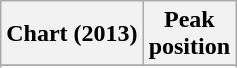<table class="wikitable sortable">
<tr>
<th>Chart (2013)</th>
<th align="center">Peak<br>position</th>
</tr>
<tr>
</tr>
<tr>
</tr>
</table>
